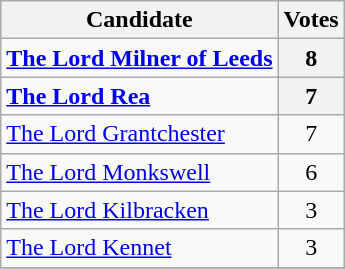<table class="wikitable">
<tr>
<th>Candidate</th>
<th>Votes</th>
</tr>
<tr>
<td><strong><a href='#'>The Lord Milner of Leeds</a></strong></td>
<th><strong>8</strong></th>
</tr>
<tr>
<td><strong><a href='#'>The Lord Rea</a></strong></td>
<th><strong>7</strong></th>
</tr>
<tr>
<td><a href='#'>The Lord Grantchester</a></td>
<td align=center>7</td>
</tr>
<tr>
<td><a href='#'>The Lord Monkswell</a></td>
<td align=center>6</td>
</tr>
<tr>
<td><a href='#'>The Lord Kilbracken</a></td>
<td align=center>3</td>
</tr>
<tr>
<td><a href='#'>The Lord Kennet</a></td>
<td align=center>3</td>
</tr>
<tr>
</tr>
</table>
